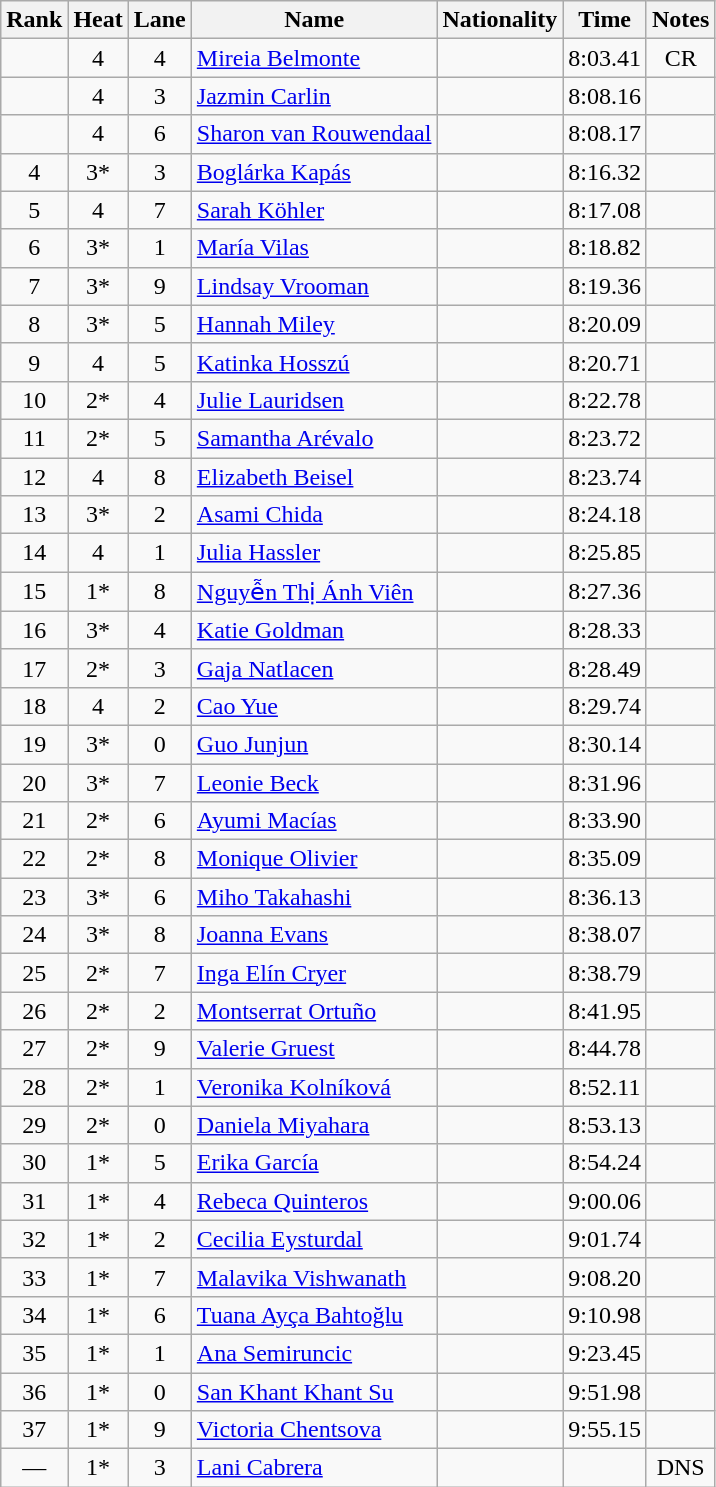<table class="wikitable sortable" style="text-align:center">
<tr>
<th>Rank</th>
<th>Heat</th>
<th>Lane</th>
<th>Name</th>
<th>Nationality</th>
<th>Time</th>
<th>Notes</th>
</tr>
<tr>
<td></td>
<td>4</td>
<td>4</td>
<td align=left><a href='#'>Mireia Belmonte</a></td>
<td align=left></td>
<td>8:03.41</td>
<td>CR</td>
</tr>
<tr>
<td></td>
<td>4</td>
<td>3</td>
<td align=left><a href='#'>Jazmin Carlin</a></td>
<td align=left></td>
<td>8:08.16</td>
<td></td>
</tr>
<tr>
<td></td>
<td>4</td>
<td>6</td>
<td align=left><a href='#'>Sharon van Rouwendaal</a></td>
<td align=left></td>
<td>8:08.17</td>
<td></td>
</tr>
<tr>
<td>4</td>
<td>3*</td>
<td>3</td>
<td align=left><a href='#'>Boglárka Kapás</a></td>
<td align=left></td>
<td>8:16.32</td>
<td></td>
</tr>
<tr>
<td>5</td>
<td>4</td>
<td>7</td>
<td align=left><a href='#'>Sarah Köhler</a></td>
<td align=left></td>
<td>8:17.08</td>
<td></td>
</tr>
<tr>
<td>6</td>
<td>3*</td>
<td>1</td>
<td align=left><a href='#'>María Vilas</a></td>
<td align=left></td>
<td>8:18.82</td>
<td></td>
</tr>
<tr>
<td>7</td>
<td>3*</td>
<td>9</td>
<td align=left><a href='#'>Lindsay Vrooman</a></td>
<td align=left></td>
<td>8:19.36</td>
<td></td>
</tr>
<tr>
<td>8</td>
<td>3*</td>
<td>5</td>
<td align=left><a href='#'>Hannah Miley</a></td>
<td align=left></td>
<td>8:20.09</td>
<td></td>
</tr>
<tr>
<td>9</td>
<td>4</td>
<td>5</td>
<td align=left><a href='#'>Katinka Hosszú</a></td>
<td align=left></td>
<td>8:20.71</td>
<td></td>
</tr>
<tr>
<td>10</td>
<td>2*</td>
<td>4</td>
<td align=left><a href='#'>Julie Lauridsen</a></td>
<td align=left></td>
<td>8:22.78</td>
<td></td>
</tr>
<tr>
<td>11</td>
<td>2*</td>
<td>5</td>
<td align=left><a href='#'>Samantha Arévalo</a></td>
<td align=left></td>
<td>8:23.72</td>
<td></td>
</tr>
<tr>
<td>12</td>
<td>4</td>
<td>8</td>
<td align=left><a href='#'>Elizabeth Beisel</a></td>
<td align=left></td>
<td>8:23.74</td>
<td></td>
</tr>
<tr>
<td>13</td>
<td>3*</td>
<td>2</td>
<td align=left><a href='#'>Asami Chida</a></td>
<td align=left></td>
<td>8:24.18</td>
<td></td>
</tr>
<tr>
<td>14</td>
<td>4</td>
<td>1</td>
<td align=left><a href='#'>Julia Hassler</a></td>
<td align=left></td>
<td>8:25.85</td>
<td></td>
</tr>
<tr>
<td>15</td>
<td>1*</td>
<td>8</td>
<td align=left><a href='#'>Nguyễn Thị Ánh Viên</a></td>
<td align=left></td>
<td>8:27.36</td>
<td></td>
</tr>
<tr>
<td>16</td>
<td>3*</td>
<td>4</td>
<td align=left><a href='#'>Katie Goldman</a></td>
<td align=left></td>
<td>8:28.33</td>
<td></td>
</tr>
<tr>
<td>17</td>
<td>2*</td>
<td>3</td>
<td align=left><a href='#'>Gaja Natlacen</a></td>
<td align=left></td>
<td>8:28.49</td>
<td></td>
</tr>
<tr>
<td>18</td>
<td>4</td>
<td>2</td>
<td align=left><a href='#'>Cao Yue</a></td>
<td align=left></td>
<td>8:29.74</td>
<td></td>
</tr>
<tr>
<td>19</td>
<td>3*</td>
<td>0</td>
<td align=left><a href='#'>Guo Junjun</a></td>
<td align=left></td>
<td>8:30.14</td>
<td></td>
</tr>
<tr>
<td>20</td>
<td>3*</td>
<td>7</td>
<td align=left><a href='#'>Leonie Beck</a></td>
<td align=left></td>
<td>8:31.96</td>
<td></td>
</tr>
<tr>
<td>21</td>
<td>2*</td>
<td>6</td>
<td align=left><a href='#'>Ayumi Macías</a></td>
<td align=left></td>
<td>8:33.90</td>
<td></td>
</tr>
<tr>
<td>22</td>
<td>2*</td>
<td>8</td>
<td align=left><a href='#'>Monique Olivier</a></td>
<td align=left></td>
<td>8:35.09</td>
<td></td>
</tr>
<tr>
<td>23</td>
<td>3*</td>
<td>6</td>
<td align=left><a href='#'>Miho Takahashi</a></td>
<td align=left></td>
<td>8:36.13</td>
<td></td>
</tr>
<tr>
<td>24</td>
<td>3*</td>
<td>8</td>
<td align=left><a href='#'>Joanna Evans</a></td>
<td align=left></td>
<td>8:38.07</td>
<td></td>
</tr>
<tr>
<td>25</td>
<td>2*</td>
<td>7</td>
<td align=left><a href='#'>Inga Elín Cryer</a></td>
<td align=left></td>
<td>8:38.79</td>
<td></td>
</tr>
<tr>
<td>26</td>
<td>2*</td>
<td>2</td>
<td align=left><a href='#'>Montserrat Ortuño</a></td>
<td align=left></td>
<td>8:41.95</td>
<td></td>
</tr>
<tr>
<td>27</td>
<td>2*</td>
<td>9</td>
<td align=left><a href='#'>Valerie Gruest</a></td>
<td align=left></td>
<td>8:44.78</td>
<td></td>
</tr>
<tr>
<td>28</td>
<td>2*</td>
<td>1</td>
<td align=left><a href='#'>Veronika Kolníková</a></td>
<td align=left></td>
<td>8:52.11</td>
<td></td>
</tr>
<tr>
<td>29</td>
<td>2*</td>
<td>0</td>
<td align=left><a href='#'>Daniela Miyahara</a></td>
<td align=left></td>
<td>8:53.13</td>
<td></td>
</tr>
<tr>
<td>30</td>
<td>1*</td>
<td>5</td>
<td align=left><a href='#'>Erika García</a></td>
<td align=left></td>
<td>8:54.24</td>
<td></td>
</tr>
<tr>
<td>31</td>
<td>1*</td>
<td>4</td>
<td align=left><a href='#'>Rebeca Quinteros</a></td>
<td align=left></td>
<td>9:00.06</td>
<td></td>
</tr>
<tr>
<td>32</td>
<td>1*</td>
<td>2</td>
<td align=left><a href='#'>Cecilia Eysturdal</a></td>
<td align=left></td>
<td>9:01.74</td>
<td></td>
</tr>
<tr>
<td>33</td>
<td>1*</td>
<td>7</td>
<td align=left><a href='#'>Malavika Vishwanath</a></td>
<td align=left></td>
<td>9:08.20</td>
<td></td>
</tr>
<tr>
<td>34</td>
<td>1*</td>
<td>6</td>
<td align=left><a href='#'>Tuana Ayça Bahtoğlu</a></td>
<td align=left></td>
<td>9:10.98</td>
<td></td>
</tr>
<tr>
<td>35</td>
<td>1*</td>
<td>1</td>
<td align=left><a href='#'>Ana Semiruncic</a></td>
<td align=left></td>
<td>9:23.45</td>
<td></td>
</tr>
<tr>
<td>36</td>
<td>1*</td>
<td>0</td>
<td align=left><a href='#'>San Khant Khant Su</a></td>
<td align=left></td>
<td>9:51.98</td>
<td></td>
</tr>
<tr>
<td>37</td>
<td>1*</td>
<td>9</td>
<td align=left><a href='#'>Victoria Chentsova</a></td>
<td align=left></td>
<td>9:55.15</td>
<td></td>
</tr>
<tr>
<td>—</td>
<td>1*</td>
<td>3</td>
<td align=left><a href='#'>Lani Cabrera</a></td>
<td align=left></td>
<td></td>
<td>DNS</td>
</tr>
</table>
